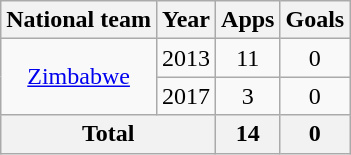<table class="wikitable" style="text-align:center">
<tr>
<th>National team</th>
<th>Year</th>
<th>Apps</th>
<th>Goals</th>
</tr>
<tr>
<td rowspan="2"><a href='#'>Zimbabwe</a></td>
<td>2013</td>
<td>11</td>
<td>0</td>
</tr>
<tr>
<td>2017</td>
<td>3</td>
<td>0</td>
</tr>
<tr>
<th colspan=2>Total</th>
<th>14</th>
<th>0</th>
</tr>
</table>
